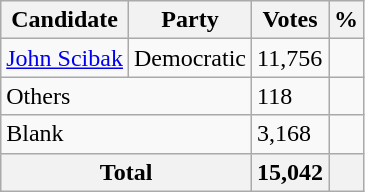<table class="wikitable">
<tr>
<th>Candidate</th>
<th>Party</th>
<th>Votes</th>
<th>%</th>
</tr>
<tr>
<td><a href='#'>John Scibak</a></td>
<td>Democratic</td>
<td>11,756</td>
<td></td>
</tr>
<tr>
<td colspan = 2>Others</td>
<td>118</td>
<td></td>
</tr>
<tr>
<td colspan = 2>Blank</td>
<td>3,168</td>
<td></td>
</tr>
<tr>
<th colspan = 2>Total</th>
<th>15,042</th>
<th></th>
</tr>
</table>
